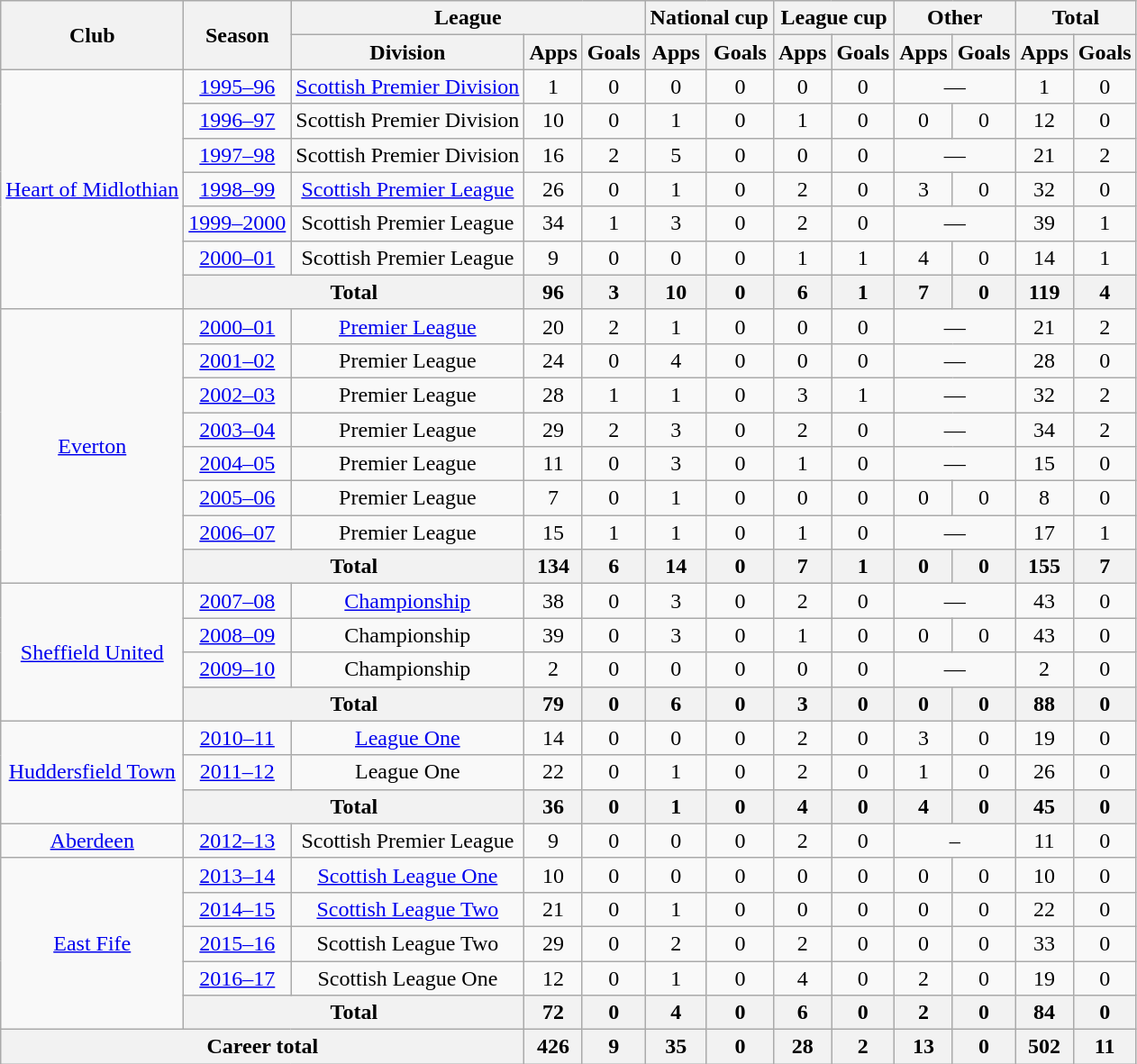<table class="wikitable" style="text-align:center">
<tr>
<th rowspan="2">Club</th>
<th rowspan="2">Season</th>
<th colspan="3">League</th>
<th colspan="2">National cup</th>
<th colspan="2">League cup</th>
<th colspan="2">Other</th>
<th colspan="2">Total</th>
</tr>
<tr>
<th>Division</th>
<th>Apps</th>
<th>Goals</th>
<th>Apps</th>
<th>Goals</th>
<th>Apps</th>
<th>Goals</th>
<th>Apps</th>
<th>Goals</th>
<th>Apps</th>
<th>Goals</th>
</tr>
<tr>
<td rowspan="7"><a href='#'>Heart of Midlothian</a></td>
<td><a href='#'>1995–96</a></td>
<td><a href='#'>Scottish Premier Division</a></td>
<td>1</td>
<td>0</td>
<td>0</td>
<td>0</td>
<td>0</td>
<td>0</td>
<td colspan="2">—</td>
<td>1</td>
<td>0</td>
</tr>
<tr>
<td><a href='#'>1996–97</a></td>
<td>Scottish Premier Division</td>
<td>10</td>
<td>0</td>
<td>1</td>
<td>0</td>
<td>1</td>
<td>0</td>
<td>0</td>
<td>0</td>
<td>12</td>
<td>0</td>
</tr>
<tr>
<td><a href='#'>1997–98</a></td>
<td>Scottish Premier Division</td>
<td>16</td>
<td>2</td>
<td>5</td>
<td>0</td>
<td>0</td>
<td>0</td>
<td colspan="2">—</td>
<td>21</td>
<td>2</td>
</tr>
<tr>
<td><a href='#'>1998–99</a></td>
<td><a href='#'>Scottish Premier League</a></td>
<td>26</td>
<td>0</td>
<td>1</td>
<td>0</td>
<td>2</td>
<td>0</td>
<td>3</td>
<td>0</td>
<td>32</td>
<td>0</td>
</tr>
<tr>
<td><a href='#'>1999–2000</a></td>
<td>Scottish Premier League</td>
<td>34</td>
<td>1</td>
<td>3</td>
<td>0</td>
<td>2</td>
<td>0</td>
<td colspan="2">—</td>
<td>39</td>
<td>1</td>
</tr>
<tr>
<td><a href='#'>2000–01</a></td>
<td>Scottish Premier League</td>
<td>9</td>
<td>0</td>
<td>0</td>
<td>0</td>
<td>1</td>
<td>1</td>
<td>4</td>
<td>0</td>
<td>14</td>
<td>1</td>
</tr>
<tr>
<th colspan="2">Total</th>
<th>96</th>
<th>3</th>
<th>10</th>
<th>0</th>
<th>6</th>
<th>1</th>
<th>7</th>
<th>0</th>
<th>119</th>
<th>4</th>
</tr>
<tr>
<td rowspan="8"><a href='#'>Everton</a></td>
<td><a href='#'>2000–01</a></td>
<td><a href='#'>Premier League</a></td>
<td>20</td>
<td>2</td>
<td>1</td>
<td>0</td>
<td>0</td>
<td>0</td>
<td colspan="2">—</td>
<td>21</td>
<td>2</td>
</tr>
<tr>
<td><a href='#'>2001–02</a></td>
<td>Premier League</td>
<td>24</td>
<td>0</td>
<td>4</td>
<td>0</td>
<td>0</td>
<td>0</td>
<td colspan="2">—</td>
<td>28</td>
<td>0</td>
</tr>
<tr>
<td><a href='#'>2002–03</a></td>
<td>Premier League</td>
<td>28</td>
<td>1</td>
<td>1</td>
<td>0</td>
<td>3</td>
<td>1</td>
<td colspan="2">—</td>
<td>32</td>
<td>2</td>
</tr>
<tr>
<td><a href='#'>2003–04</a></td>
<td>Premier League</td>
<td>29</td>
<td>2</td>
<td>3</td>
<td>0</td>
<td>2</td>
<td>0</td>
<td colspan="2">—</td>
<td>34</td>
<td>2</td>
</tr>
<tr>
<td><a href='#'>2004–05</a></td>
<td>Premier League</td>
<td>11</td>
<td>0</td>
<td>3</td>
<td>0</td>
<td>1</td>
<td>0</td>
<td colspan="2">—</td>
<td>15</td>
<td>0</td>
</tr>
<tr>
<td><a href='#'>2005–06</a></td>
<td>Premier League</td>
<td>7</td>
<td>0</td>
<td>1</td>
<td>0</td>
<td>0</td>
<td>0</td>
<td>0</td>
<td>0</td>
<td>8</td>
<td>0</td>
</tr>
<tr>
<td><a href='#'>2006–07</a></td>
<td>Premier League</td>
<td>15</td>
<td>1</td>
<td>1</td>
<td>0</td>
<td>1</td>
<td>0</td>
<td colspan="2">—</td>
<td>17</td>
<td>1</td>
</tr>
<tr>
<th colspan="2">Total</th>
<th>134</th>
<th>6</th>
<th>14</th>
<th>0</th>
<th>7</th>
<th>1</th>
<th>0</th>
<th>0</th>
<th>155</th>
<th>7</th>
</tr>
<tr>
<td rowspan="4"><a href='#'>Sheffield United</a></td>
<td><a href='#'>2007–08</a></td>
<td><a href='#'>Championship</a></td>
<td>38</td>
<td>0</td>
<td>3</td>
<td>0</td>
<td>2</td>
<td>0</td>
<td colspan="2">—</td>
<td>43</td>
<td>0</td>
</tr>
<tr>
<td><a href='#'>2008–09</a></td>
<td>Championship</td>
<td>39</td>
<td>0</td>
<td>3</td>
<td>0</td>
<td>1</td>
<td>0</td>
<td>0</td>
<td>0</td>
<td>43</td>
<td>0</td>
</tr>
<tr>
<td><a href='#'>2009–10</a></td>
<td>Championship</td>
<td>2</td>
<td>0</td>
<td>0</td>
<td>0</td>
<td>0</td>
<td>0</td>
<td colspan="2">—</td>
<td>2</td>
<td>0</td>
</tr>
<tr>
<th colspan="2">Total</th>
<th>79</th>
<th>0</th>
<th>6</th>
<th>0</th>
<th>3</th>
<th>0</th>
<th>0</th>
<th>0</th>
<th>88</th>
<th>0</th>
</tr>
<tr>
<td rowspan="3"><a href='#'>Huddersfield Town</a></td>
<td><a href='#'>2010–11</a></td>
<td><a href='#'>League One</a></td>
<td>14</td>
<td>0</td>
<td>0</td>
<td>0</td>
<td>2</td>
<td>0</td>
<td>3</td>
<td>0</td>
<td>19</td>
<td>0</td>
</tr>
<tr>
<td><a href='#'>2011–12</a></td>
<td>League One</td>
<td>22</td>
<td>0</td>
<td>1</td>
<td>0</td>
<td>2</td>
<td>0</td>
<td>1</td>
<td>0</td>
<td>26</td>
<td>0</td>
</tr>
<tr>
<th colspan="2">Total</th>
<th>36</th>
<th>0</th>
<th>1</th>
<th>0</th>
<th>4</th>
<th>0</th>
<th>4</th>
<th>0</th>
<th>45</th>
<th>0</th>
</tr>
<tr>
<td><a href='#'>Aberdeen</a></td>
<td><a href='#'>2012–13</a></td>
<td>Scottish Premier League</td>
<td>9</td>
<td>0</td>
<td>0</td>
<td>0</td>
<td>2</td>
<td>0</td>
<td colspan="2">–</td>
<td>11</td>
<td>0</td>
</tr>
<tr>
<td rowspan="5"><a href='#'>East Fife</a></td>
<td><a href='#'>2013–14</a></td>
<td><a href='#'>Scottish League One</a></td>
<td>10</td>
<td>0</td>
<td>0</td>
<td>0</td>
<td>0</td>
<td>0</td>
<td>0</td>
<td>0</td>
<td>10</td>
<td>0</td>
</tr>
<tr>
<td><a href='#'>2014–15</a></td>
<td><a href='#'>Scottish League Two</a></td>
<td>21</td>
<td>0</td>
<td>1</td>
<td>0</td>
<td>0</td>
<td>0</td>
<td>0</td>
<td>0</td>
<td>22</td>
<td>0</td>
</tr>
<tr>
<td><a href='#'>2015–16</a></td>
<td>Scottish League Two</td>
<td>29</td>
<td>0</td>
<td>2</td>
<td>0</td>
<td>2</td>
<td>0</td>
<td>0</td>
<td>0</td>
<td>33</td>
<td>0</td>
</tr>
<tr>
<td><a href='#'>2016–17</a></td>
<td>Scottish League One</td>
<td>12</td>
<td>0</td>
<td>1</td>
<td>0</td>
<td>4</td>
<td>0</td>
<td>2</td>
<td>0</td>
<td>19</td>
<td>0</td>
</tr>
<tr>
<th colspan="2">Total</th>
<th>72</th>
<th>0</th>
<th>4</th>
<th>0</th>
<th>6</th>
<th>0</th>
<th>2</th>
<th>0</th>
<th>84</th>
<th>0</th>
</tr>
<tr>
<th colspan="3">Career total</th>
<th>426</th>
<th>9</th>
<th>35</th>
<th>0</th>
<th>28</th>
<th>2</th>
<th>13</th>
<th>0</th>
<th>502</th>
<th>11</th>
</tr>
</table>
